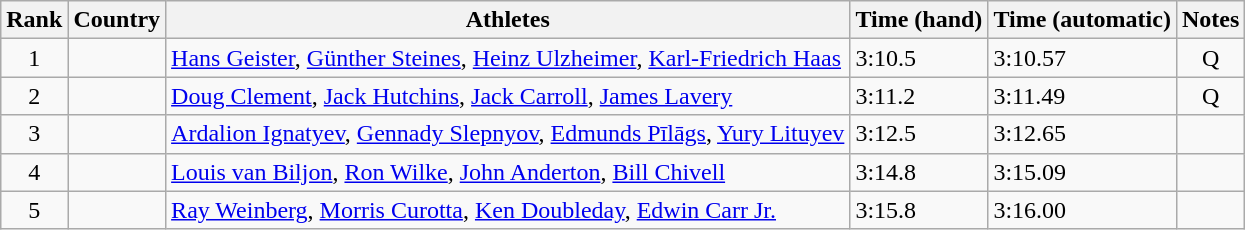<table class="wikitable sortable" style="text-align:center">
<tr>
<th>Rank</th>
<th>Country</th>
<th>Athletes</th>
<th>Time (hand)</th>
<th>Time (automatic)</th>
<th>Notes</th>
</tr>
<tr>
<td>1</td>
<td align=left></td>
<td align=left><a href='#'>Hans Geister</a>, <a href='#'>Günther Steines</a>, <a href='#'>Heinz Ulzheimer</a>, <a href='#'>Karl-Friedrich Haas</a></td>
<td align=left>3:10.5</td>
<td align=left>3:10.57</td>
<td>Q</td>
</tr>
<tr>
<td>2</td>
<td align=left></td>
<td align=left><a href='#'>Doug Clement</a>, <a href='#'>Jack Hutchins</a>, <a href='#'>Jack Carroll</a>, <a href='#'>James Lavery</a></td>
<td align=left>3:11.2</td>
<td align=left>3:11.49</td>
<td>Q</td>
</tr>
<tr>
<td>3</td>
<td align=left></td>
<td align=left><a href='#'>Ardalion Ignatyev</a>, <a href='#'>Gennady Slepnyov</a>, <a href='#'>Edmunds Pīlāgs</a>, <a href='#'>Yury Lituyev</a></td>
<td align=left>3:12.5</td>
<td align=left>3:12.65</td>
<td></td>
</tr>
<tr>
<td>4</td>
<td align=left></td>
<td align=left><a href='#'>Louis van Biljon</a>, <a href='#'>Ron Wilke</a>, <a href='#'>John Anderton</a>, <a href='#'>Bill Chivell</a></td>
<td align=left>3:14.8</td>
<td align=left>3:15.09</td>
<td></td>
</tr>
<tr>
<td>5</td>
<td align=left></td>
<td align=left><a href='#'>Ray Weinberg</a>, <a href='#'>Morris Curotta</a>, <a href='#'>Ken Doubleday</a>, <a href='#'>Edwin Carr Jr.</a></td>
<td align=left>3:15.8</td>
<td align=left>3:16.00</td>
<td></td>
</tr>
</table>
